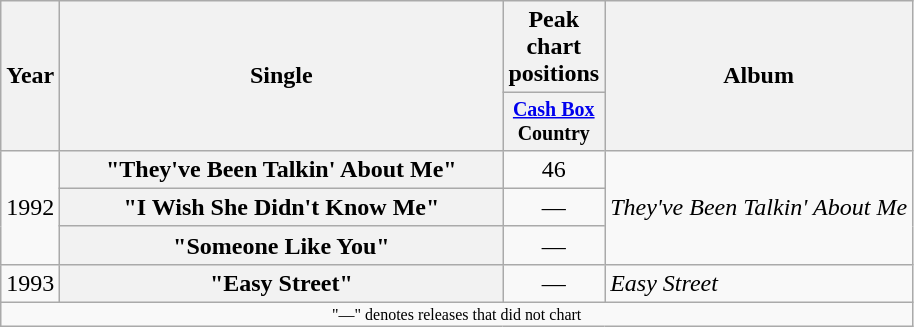<table class="wikitable plainrowheaders" style="text-align:center;">
<tr>
<th rowspan="2">Year</th>
<th rowspan="2" style="width:18em;">Single</th>
<th colspan="1">Peak chart<br>positions</th>
<th rowspan="2">Album</th>
</tr>
<tr style="font-size:smaller;">
<th width="45"><a href='#'>Cash Box</a> Country</th>
</tr>
<tr>
<td rowspan="3">1992</td>
<th scope="row">"They've Been Talkin' About Me"</th>
<td>46</td>
<td align="left" rowspan="3"><em>They've Been Talkin' About Me</em></td>
</tr>
<tr>
<th scope="row">"I Wish She Didn't Know Me"</th>
<td>—</td>
</tr>
<tr>
<th scope="row">"Someone Like You"</th>
<td>—</td>
</tr>
<tr>
<td>1993</td>
<th scope="row">"Easy Street"</th>
<td>—</td>
<td align="left"><em>Easy Street</em></td>
</tr>
<tr>
<td colspan="4" style="font-size:8pt">"—" denotes releases that did not chart</td>
</tr>
</table>
